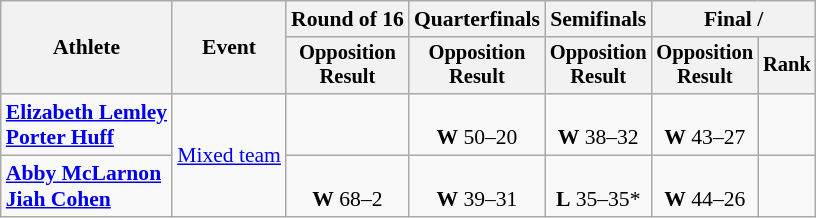<table class="wikitable" style="font-size:90%">
<tr>
<th rowspan="2">Athlete</th>
<th rowspan="2">Event</th>
<th>Round of 16</th>
<th>Quarterfinals</th>
<th>Semifinals</th>
<th colspan=2>Final / </th>
</tr>
<tr style="font-size:95%">
<th>Opposition<br>Result</th>
<th>Opposition<br>Result</th>
<th>Opposition<br>Result</th>
<th>Opposition<br>Result</th>
<th>Rank</th>
</tr>
<tr align=center>
<td align=left><strong><a href='#'>Elizabeth Lemley</a><br><a href='#'>Porter Huff</a></strong></td>
<td align=left rowspan=2><a href='#'>Mixed team</a></td>
<td></td>
<td><br><strong>W</strong> 50–20</td>
<td><br><strong>W</strong> 38–32</td>
<td><br><strong>W</strong> 43–27</td>
<td></td>
</tr>
<tr align=center>
<td align=left><strong><a href='#'>Abby McLarnon</a><br><a href='#'>Jiah Cohen</a></strong></td>
<td><br><strong>W</strong> 68–2</td>
<td><br><strong>W</strong> 39–31</td>
<td><br><strong>L</strong> 35–35*</td>
<td><br><strong>W</strong> 44–26</td>
<td></td>
</tr>
</table>
